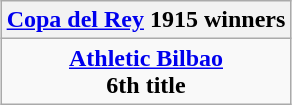<table class="wikitable" style="text-align: center; margin: 0 auto;">
<tr>
<th><a href='#'>Copa del Rey</a> 1915 winners</th>
</tr>
<tr>
<td><strong><a href='#'>Athletic Bilbao</a></strong><br><strong>6th title</strong></td>
</tr>
</table>
